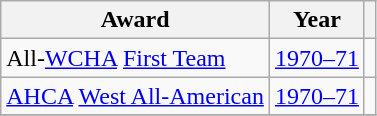<table class="wikitable">
<tr>
<th>Award</th>
<th>Year</th>
<th></th>
</tr>
<tr>
<td>All-<a href='#'>WCHA</a> <a href='#'>First Team</a></td>
<td><a href='#'>1970–71</a></td>
<td></td>
</tr>
<tr>
<td><a href='#'>AHCA</a> <a href='#'>West All-American</a></td>
<td><a href='#'>1970–71</a></td>
<td></td>
</tr>
<tr>
</tr>
</table>
